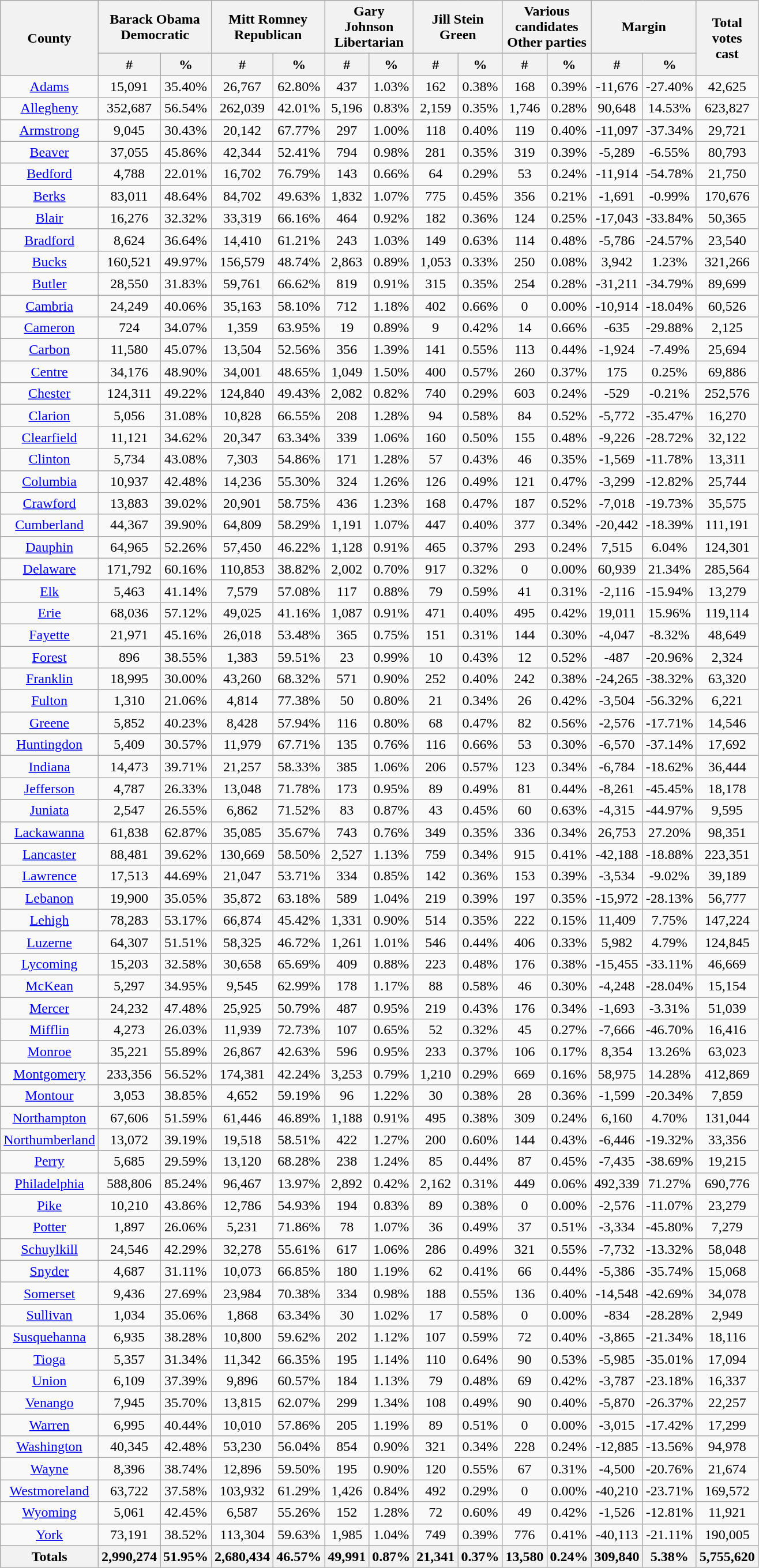<table width="60%" class="wikitable sortable">
<tr>
<th rowspan="2">County</th>
<th colspan="2">Barack Obama<br>Democratic</th>
<th colspan="2">Mitt Romney<br>Republican</th>
<th colspan="2">Gary Johnson<br>Libertarian</th>
<th colspan="2">Jill Stein<br>Green</th>
<th colspan="2">Various candidates<br>Other parties</th>
<th colspan="2">Margin</th>
<th rowspan="2">Total votes cast</th>
</tr>
<tr>
<th style="text-align:center;" data-sort-type="number">#</th>
<th style="text-align:center;" data-sort-type="number">%</th>
<th style="text-align:center;" data-sort-type="number">#</th>
<th style="text-align:center;" data-sort-type="number">%</th>
<th style="text-align:center;" data-sort-type="number">#</th>
<th style="text-align:center;" data-sort-type="number">%</th>
<th style="text-align:center;" data-sort-type="number">#</th>
<th style="text-align:center;" data-sort-type="number">%</th>
<th style="text-align:center;" data-sort-type="number">#</th>
<th style="text-align:center;" data-sort-type="number">%</th>
<th style="text-align:center;" data-sort-type="number">#</th>
<th style="text-align:center;" data-sort-type="number">%</th>
</tr>
<tr style="text-align:center;">
<td><a href='#'>Adams</a></td>
<td>15,091</td>
<td>35.40%</td>
<td>26,767</td>
<td>62.80%</td>
<td>437</td>
<td>1.03%</td>
<td>162</td>
<td>0.38%</td>
<td>168</td>
<td>0.39%</td>
<td>-11,676</td>
<td>-27.40%</td>
<td>42,625</td>
</tr>
<tr style="text-align:center;">
<td><a href='#'>Allegheny</a></td>
<td>352,687</td>
<td>56.54%</td>
<td>262,039</td>
<td>42.01%</td>
<td>5,196</td>
<td>0.83%</td>
<td>2,159</td>
<td>0.35%</td>
<td>1,746</td>
<td>0.28%</td>
<td>90,648</td>
<td>14.53%</td>
<td>623,827</td>
</tr>
<tr style="text-align:center;">
<td><a href='#'>Armstrong</a></td>
<td>9,045</td>
<td>30.43%</td>
<td>20,142</td>
<td>67.77%</td>
<td>297</td>
<td>1.00%</td>
<td>118</td>
<td>0.40%</td>
<td>119</td>
<td>0.40%</td>
<td>-11,097</td>
<td>-37.34%</td>
<td>29,721</td>
</tr>
<tr style="text-align:center;">
<td><a href='#'>Beaver</a></td>
<td>37,055</td>
<td>45.86%</td>
<td>42,344</td>
<td>52.41%</td>
<td>794</td>
<td>0.98%</td>
<td>281</td>
<td>0.35%</td>
<td>319</td>
<td>0.39%</td>
<td>-5,289</td>
<td>-6.55%</td>
<td>80,793</td>
</tr>
<tr style="text-align:center;">
<td><a href='#'>Bedford</a></td>
<td>4,788</td>
<td>22.01%</td>
<td>16,702</td>
<td>76.79%</td>
<td>143</td>
<td>0.66%</td>
<td>64</td>
<td>0.29%</td>
<td>53</td>
<td>0.24%</td>
<td>-11,914</td>
<td>-54.78%</td>
<td>21,750</td>
</tr>
<tr style="text-align:center;">
<td><a href='#'>Berks</a></td>
<td>83,011</td>
<td>48.64%</td>
<td>84,702</td>
<td>49.63%</td>
<td>1,832</td>
<td>1.07%</td>
<td>775</td>
<td>0.45%</td>
<td>356</td>
<td>0.21%</td>
<td>-1,691</td>
<td>-0.99%</td>
<td>170,676</td>
</tr>
<tr style="text-align:center;">
<td><a href='#'>Blair</a></td>
<td>16,276</td>
<td>32.32%</td>
<td>33,319</td>
<td>66.16%</td>
<td>464</td>
<td>0.92%</td>
<td>182</td>
<td>0.36%</td>
<td>124</td>
<td>0.25%</td>
<td>-17,043</td>
<td>-33.84%</td>
<td>50,365</td>
</tr>
<tr style="text-align:center;">
<td><a href='#'>Bradford</a></td>
<td>8,624</td>
<td>36.64%</td>
<td>14,410</td>
<td>61.21%</td>
<td>243</td>
<td>1.03%</td>
<td>149</td>
<td>0.63%</td>
<td>114</td>
<td>0.48%</td>
<td>-5,786</td>
<td>-24.57%</td>
<td>23,540</td>
</tr>
<tr style="text-align:center;">
<td><a href='#'>Bucks</a></td>
<td>160,521</td>
<td>49.97%</td>
<td>156,579</td>
<td>48.74%</td>
<td>2,863</td>
<td>0.89%</td>
<td>1,053</td>
<td>0.33%</td>
<td>250</td>
<td>0.08%</td>
<td>3,942</td>
<td>1.23%</td>
<td>321,266</td>
</tr>
<tr style="text-align:center;">
<td><a href='#'>Butler</a></td>
<td>28,550</td>
<td>31.83%</td>
<td>59,761</td>
<td>66.62%</td>
<td>819</td>
<td>0.91%</td>
<td>315</td>
<td>0.35%</td>
<td>254</td>
<td>0.28%</td>
<td>-31,211</td>
<td>-34.79%</td>
<td>89,699</td>
</tr>
<tr style="text-align:center;">
<td><a href='#'>Cambria</a></td>
<td>24,249</td>
<td>40.06%</td>
<td>35,163</td>
<td>58.10%</td>
<td>712</td>
<td>1.18%</td>
<td>402</td>
<td>0.66%</td>
<td>0</td>
<td>0.00%</td>
<td>-10,914</td>
<td>-18.04%</td>
<td>60,526</td>
</tr>
<tr style="text-align:center;">
<td><a href='#'>Cameron</a></td>
<td>724</td>
<td>34.07%</td>
<td>1,359</td>
<td>63.95%</td>
<td>19</td>
<td>0.89%</td>
<td>9</td>
<td>0.42%</td>
<td>14</td>
<td>0.66%</td>
<td>-635</td>
<td>-29.88%</td>
<td>2,125</td>
</tr>
<tr style="text-align:center;">
<td><a href='#'>Carbon</a></td>
<td>11,580</td>
<td>45.07%</td>
<td>13,504</td>
<td>52.56%</td>
<td>356</td>
<td>1.39%</td>
<td>141</td>
<td>0.55%</td>
<td>113</td>
<td>0.44%</td>
<td>-1,924</td>
<td>-7.49%</td>
<td>25,694</td>
</tr>
<tr style="text-align:center;">
<td><a href='#'>Centre</a></td>
<td>34,176</td>
<td>48.90%</td>
<td>34,001</td>
<td>48.65%</td>
<td>1,049</td>
<td>1.50%</td>
<td>400</td>
<td>0.57%</td>
<td>260</td>
<td>0.37%</td>
<td>175</td>
<td>0.25%</td>
<td>69,886</td>
</tr>
<tr style="text-align:center;">
<td><a href='#'>Chester</a></td>
<td>124,311</td>
<td>49.22%</td>
<td>124,840</td>
<td>49.43%</td>
<td>2,082</td>
<td>0.82%</td>
<td>740</td>
<td>0.29%</td>
<td>603</td>
<td>0.24%</td>
<td>-529</td>
<td>-0.21%</td>
<td>252,576</td>
</tr>
<tr style="text-align:center;">
<td><a href='#'>Clarion</a></td>
<td>5,056</td>
<td>31.08%</td>
<td>10,828</td>
<td>66.55%</td>
<td>208</td>
<td>1.28%</td>
<td>94</td>
<td>0.58%</td>
<td>84</td>
<td>0.52%</td>
<td>-5,772</td>
<td>-35.47%</td>
<td>16,270</td>
</tr>
<tr style="text-align:center;">
<td><a href='#'>Clearfield</a></td>
<td>11,121</td>
<td>34.62%</td>
<td>20,347</td>
<td>63.34%</td>
<td>339</td>
<td>1.06%</td>
<td>160</td>
<td>0.50%</td>
<td>155</td>
<td>0.48%</td>
<td>-9,226</td>
<td>-28.72%</td>
<td>32,122</td>
</tr>
<tr style="text-align:center;">
<td><a href='#'>Clinton</a></td>
<td>5,734</td>
<td>43.08%</td>
<td>7,303</td>
<td>54.86%</td>
<td>171</td>
<td>1.28%</td>
<td>57</td>
<td>0.43%</td>
<td>46</td>
<td>0.35%</td>
<td>-1,569</td>
<td>-11.78%</td>
<td>13,311</td>
</tr>
<tr style="text-align:center;">
<td><a href='#'>Columbia</a></td>
<td>10,937</td>
<td>42.48%</td>
<td>14,236</td>
<td>55.30%</td>
<td>324</td>
<td>1.26%</td>
<td>126</td>
<td>0.49%</td>
<td>121</td>
<td>0.47%</td>
<td>-3,299</td>
<td>-12.82%</td>
<td>25,744</td>
</tr>
<tr style="text-align:center;">
<td><a href='#'>Crawford</a></td>
<td>13,883</td>
<td>39.02%</td>
<td>20,901</td>
<td>58.75%</td>
<td>436</td>
<td>1.23%</td>
<td>168</td>
<td>0.47%</td>
<td>187</td>
<td>0.52%</td>
<td>-7,018</td>
<td>-19.73%</td>
<td>35,575</td>
</tr>
<tr style="text-align:center;">
<td><a href='#'>Cumberland</a></td>
<td>44,367</td>
<td>39.90%</td>
<td>64,809</td>
<td>58.29%</td>
<td>1,191</td>
<td>1.07%</td>
<td>447</td>
<td>0.40%</td>
<td>377</td>
<td>0.34%</td>
<td>-20,442</td>
<td>-18.39%</td>
<td>111,191</td>
</tr>
<tr style="text-align:center;">
<td><a href='#'>Dauphin</a></td>
<td>64,965</td>
<td>52.26%</td>
<td>57,450</td>
<td>46.22%</td>
<td>1,128</td>
<td>0.91%</td>
<td>465</td>
<td>0.37%</td>
<td>293</td>
<td>0.24%</td>
<td>7,515</td>
<td>6.04%</td>
<td>124,301</td>
</tr>
<tr style="text-align:center;">
<td><a href='#'>Delaware</a></td>
<td>171,792</td>
<td>60.16%</td>
<td>110,853</td>
<td>38.82%</td>
<td>2,002</td>
<td>0.70%</td>
<td>917</td>
<td>0.32%</td>
<td>0</td>
<td>0.00%</td>
<td>60,939</td>
<td>21.34%</td>
<td>285,564</td>
</tr>
<tr style="text-align:center;">
<td><a href='#'>Elk</a></td>
<td>5,463</td>
<td>41.14%</td>
<td>7,579</td>
<td>57.08%</td>
<td>117</td>
<td>0.88%</td>
<td>79</td>
<td>0.59%</td>
<td>41</td>
<td>0.31%</td>
<td>-2,116</td>
<td>-15.94%</td>
<td>13,279</td>
</tr>
<tr style="text-align:center;">
<td><a href='#'>Erie</a></td>
<td>68,036</td>
<td>57.12%</td>
<td>49,025</td>
<td>41.16%</td>
<td>1,087</td>
<td>0.91%</td>
<td>471</td>
<td>0.40%</td>
<td>495</td>
<td>0.42%</td>
<td>19,011</td>
<td>15.96%</td>
<td>119,114</td>
</tr>
<tr style="text-align:center;">
<td><a href='#'>Fayette</a></td>
<td>21,971</td>
<td>45.16%</td>
<td>26,018</td>
<td>53.48%</td>
<td>365</td>
<td>0.75%</td>
<td>151</td>
<td>0.31%</td>
<td>144</td>
<td>0.30%</td>
<td>-4,047</td>
<td>-8.32%</td>
<td>48,649</td>
</tr>
<tr style="text-align:center;">
<td><a href='#'>Forest</a></td>
<td>896</td>
<td>38.55%</td>
<td>1,383</td>
<td>59.51%</td>
<td>23</td>
<td>0.99%</td>
<td>10</td>
<td>0.43%</td>
<td>12</td>
<td>0.52%</td>
<td>-487</td>
<td>-20.96%</td>
<td>2,324</td>
</tr>
<tr style="text-align:center;">
<td><a href='#'>Franklin</a></td>
<td>18,995</td>
<td>30.00%</td>
<td>43,260</td>
<td>68.32%</td>
<td>571</td>
<td>0.90%</td>
<td>252</td>
<td>0.40%</td>
<td>242</td>
<td>0.38%</td>
<td>-24,265</td>
<td>-38.32%</td>
<td>63,320</td>
</tr>
<tr style="text-align:center;">
<td><a href='#'>Fulton</a></td>
<td>1,310</td>
<td>21.06%</td>
<td>4,814</td>
<td>77.38%</td>
<td>50</td>
<td>0.80%</td>
<td>21</td>
<td>0.34%</td>
<td>26</td>
<td>0.42%</td>
<td>-3,504</td>
<td>-56.32%</td>
<td>6,221</td>
</tr>
<tr style="text-align:center;">
<td><a href='#'>Greene</a></td>
<td>5,852</td>
<td>40.23%</td>
<td>8,428</td>
<td>57.94%</td>
<td>116</td>
<td>0.80%</td>
<td>68</td>
<td>0.47%</td>
<td>82</td>
<td>0.56%</td>
<td>-2,576</td>
<td>-17.71%</td>
<td>14,546</td>
</tr>
<tr style="text-align:center;">
<td><a href='#'>Huntingdon</a></td>
<td>5,409</td>
<td>30.57%</td>
<td>11,979</td>
<td>67.71%</td>
<td>135</td>
<td>0.76%</td>
<td>116</td>
<td>0.66%</td>
<td>53</td>
<td>0.30%</td>
<td>-6,570</td>
<td>-37.14%</td>
<td>17,692</td>
</tr>
<tr style="text-align:center;">
<td><a href='#'>Indiana</a></td>
<td>14,473</td>
<td>39.71%</td>
<td>21,257</td>
<td>58.33%</td>
<td>385</td>
<td>1.06%</td>
<td>206</td>
<td>0.57%</td>
<td>123</td>
<td>0.34%</td>
<td>-6,784</td>
<td>-18.62%</td>
<td>36,444</td>
</tr>
<tr style="text-align:center;">
<td><a href='#'>Jefferson</a></td>
<td>4,787</td>
<td>26.33%</td>
<td>13,048</td>
<td>71.78%</td>
<td>173</td>
<td>0.95%</td>
<td>89</td>
<td>0.49%</td>
<td>81</td>
<td>0.44%</td>
<td>-8,261</td>
<td>-45.45%</td>
<td>18,178</td>
</tr>
<tr style="text-align:center;">
<td><a href='#'>Juniata</a></td>
<td>2,547</td>
<td>26.55%</td>
<td>6,862</td>
<td>71.52%</td>
<td>83</td>
<td>0.87%</td>
<td>43</td>
<td>0.45%</td>
<td>60</td>
<td>0.63%</td>
<td>-4,315</td>
<td>-44.97%</td>
<td>9,595</td>
</tr>
<tr style="text-align:center;">
<td><a href='#'>Lackawanna</a></td>
<td>61,838</td>
<td>62.87%</td>
<td>35,085</td>
<td>35.67%</td>
<td>743</td>
<td>0.76%</td>
<td>349</td>
<td>0.35%</td>
<td>336</td>
<td>0.34%</td>
<td>26,753</td>
<td>27.20%</td>
<td>98,351</td>
</tr>
<tr style="text-align:center;">
<td><a href='#'>Lancaster</a></td>
<td>88,481</td>
<td>39.62%</td>
<td>130,669</td>
<td>58.50%</td>
<td>2,527</td>
<td>1.13%</td>
<td>759</td>
<td>0.34%</td>
<td>915</td>
<td>0.41%</td>
<td>-42,188</td>
<td>-18.88%</td>
<td>223,351</td>
</tr>
<tr style="text-align:center;">
<td><a href='#'>Lawrence</a></td>
<td>17,513</td>
<td>44.69%</td>
<td>21,047</td>
<td>53.71%</td>
<td>334</td>
<td>0.85%</td>
<td>142</td>
<td>0.36%</td>
<td>153</td>
<td>0.39%</td>
<td>-3,534</td>
<td>-9.02%</td>
<td>39,189</td>
</tr>
<tr style="text-align:center;">
<td><a href='#'>Lebanon</a></td>
<td>19,900</td>
<td>35.05%</td>
<td>35,872</td>
<td>63.18%</td>
<td>589</td>
<td>1.04%</td>
<td>219</td>
<td>0.39%</td>
<td>197</td>
<td>0.35%</td>
<td>-15,972</td>
<td>-28.13%</td>
<td>56,777</td>
</tr>
<tr style="text-align:center;">
<td><a href='#'>Lehigh</a></td>
<td>78,283</td>
<td>53.17%</td>
<td>66,874</td>
<td>45.42%</td>
<td>1,331</td>
<td>0.90%</td>
<td>514</td>
<td>0.35%</td>
<td>222</td>
<td>0.15%</td>
<td>11,409</td>
<td>7.75%</td>
<td>147,224</td>
</tr>
<tr style="text-align:center;">
<td><a href='#'>Luzerne</a></td>
<td>64,307</td>
<td>51.51%</td>
<td>58,325</td>
<td>46.72%</td>
<td>1,261</td>
<td>1.01%</td>
<td>546</td>
<td>0.44%</td>
<td>406</td>
<td>0.33%</td>
<td>5,982</td>
<td>4.79%</td>
<td>124,845</td>
</tr>
<tr style="text-align:center;">
<td><a href='#'>Lycoming</a></td>
<td>15,203</td>
<td>32.58%</td>
<td>30,658</td>
<td>65.69%</td>
<td>409</td>
<td>0.88%</td>
<td>223</td>
<td>0.48%</td>
<td>176</td>
<td>0.38%</td>
<td>-15,455</td>
<td>-33.11%</td>
<td>46,669</td>
</tr>
<tr style="text-align:center;">
<td><a href='#'>McKean</a></td>
<td>5,297</td>
<td>34.95%</td>
<td>9,545</td>
<td>62.99%</td>
<td>178</td>
<td>1.17%</td>
<td>88</td>
<td>0.58%</td>
<td>46</td>
<td>0.30%</td>
<td>-4,248</td>
<td>-28.04%</td>
<td>15,154</td>
</tr>
<tr style="text-align:center;">
<td><a href='#'>Mercer</a></td>
<td>24,232</td>
<td>47.48%</td>
<td>25,925</td>
<td>50.79%</td>
<td>487</td>
<td>0.95%</td>
<td>219</td>
<td>0.43%</td>
<td>176</td>
<td>0.34%</td>
<td>-1,693</td>
<td>-3.31%</td>
<td>51,039</td>
</tr>
<tr style="text-align:center;">
<td><a href='#'>Mifflin</a></td>
<td>4,273</td>
<td>26.03%</td>
<td>11,939</td>
<td>72.73%</td>
<td>107</td>
<td>0.65%</td>
<td>52</td>
<td>0.32%</td>
<td>45</td>
<td>0.27%</td>
<td>-7,666</td>
<td>-46.70%</td>
<td>16,416</td>
</tr>
<tr style="text-align:center;">
<td><a href='#'>Monroe</a></td>
<td>35,221</td>
<td>55.89%</td>
<td>26,867</td>
<td>42.63%</td>
<td>596</td>
<td>0.95%</td>
<td>233</td>
<td>0.37%</td>
<td>106</td>
<td>0.17%</td>
<td>8,354</td>
<td>13.26%</td>
<td>63,023</td>
</tr>
<tr style="text-align:center;">
<td><a href='#'>Montgomery</a></td>
<td>233,356</td>
<td>56.52%</td>
<td>174,381</td>
<td>42.24%</td>
<td>3,253</td>
<td>0.79%</td>
<td>1,210</td>
<td>0.29%</td>
<td>669</td>
<td>0.16%</td>
<td>58,975</td>
<td>14.28%</td>
<td>412,869</td>
</tr>
<tr style="text-align:center;">
<td><a href='#'>Montour</a></td>
<td>3,053</td>
<td>38.85%</td>
<td>4,652</td>
<td>59.19%</td>
<td>96</td>
<td>1.22%</td>
<td>30</td>
<td>0.38%</td>
<td>28</td>
<td>0.36%</td>
<td>-1,599</td>
<td>-20.34%</td>
<td>7,859</td>
</tr>
<tr style="text-align:center;">
<td><a href='#'>Northampton</a></td>
<td>67,606</td>
<td>51.59%</td>
<td>61,446</td>
<td>46.89%</td>
<td>1,188</td>
<td>0.91%</td>
<td>495</td>
<td>0.38%</td>
<td>309</td>
<td>0.24%</td>
<td>6,160</td>
<td>4.70%</td>
<td>131,044</td>
</tr>
<tr style="text-align:center;">
<td><a href='#'>Northumberland</a></td>
<td>13,072</td>
<td>39.19%</td>
<td>19,518</td>
<td>58.51%</td>
<td>422</td>
<td>1.27%</td>
<td>200</td>
<td>0.60%</td>
<td>144</td>
<td>0.43%</td>
<td>-6,446</td>
<td>-19.32%</td>
<td>33,356</td>
</tr>
<tr style="text-align:center;">
<td><a href='#'>Perry</a></td>
<td>5,685</td>
<td>29.59%</td>
<td>13,120</td>
<td>68.28%</td>
<td>238</td>
<td>1.24%</td>
<td>85</td>
<td>0.44%</td>
<td>87</td>
<td>0.45%</td>
<td>-7,435</td>
<td>-38.69%</td>
<td>19,215</td>
</tr>
<tr style="text-align:center;">
<td><a href='#'>Philadelphia</a></td>
<td>588,806</td>
<td>85.24%</td>
<td>96,467</td>
<td>13.97%</td>
<td>2,892</td>
<td>0.42%</td>
<td>2,162</td>
<td>0.31%</td>
<td>449</td>
<td>0.06%</td>
<td>492,339</td>
<td>71.27%</td>
<td>690,776</td>
</tr>
<tr style="text-align:center;">
<td><a href='#'>Pike</a></td>
<td>10,210</td>
<td>43.86%</td>
<td>12,786</td>
<td>54.93%</td>
<td>194</td>
<td>0.83%</td>
<td>89</td>
<td>0.38%</td>
<td>0</td>
<td>0.00%</td>
<td>-2,576</td>
<td>-11.07%</td>
<td>23,279</td>
</tr>
<tr style="text-align:center;">
<td><a href='#'>Potter</a></td>
<td>1,897</td>
<td>26.06%</td>
<td>5,231</td>
<td>71.86%</td>
<td>78</td>
<td>1.07%</td>
<td>36</td>
<td>0.49%</td>
<td>37</td>
<td>0.51%</td>
<td>-3,334</td>
<td>-45.80%</td>
<td>7,279</td>
</tr>
<tr style="text-align:center;">
<td><a href='#'>Schuylkill</a></td>
<td>24,546</td>
<td>42.29%</td>
<td>32,278</td>
<td>55.61%</td>
<td>617</td>
<td>1.06%</td>
<td>286</td>
<td>0.49%</td>
<td>321</td>
<td>0.55%</td>
<td>-7,732</td>
<td>-13.32%</td>
<td>58,048</td>
</tr>
<tr style="text-align:center;">
<td><a href='#'>Snyder</a></td>
<td>4,687</td>
<td>31.11%</td>
<td>10,073</td>
<td>66.85%</td>
<td>180</td>
<td>1.19%</td>
<td>62</td>
<td>0.41%</td>
<td>66</td>
<td>0.44%</td>
<td>-5,386</td>
<td>-35.74%</td>
<td>15,068</td>
</tr>
<tr style="text-align:center;">
<td><a href='#'>Somerset</a></td>
<td>9,436</td>
<td>27.69%</td>
<td>23,984</td>
<td>70.38%</td>
<td>334</td>
<td>0.98%</td>
<td>188</td>
<td>0.55%</td>
<td>136</td>
<td>0.40%</td>
<td>-14,548</td>
<td>-42.69%</td>
<td>34,078</td>
</tr>
<tr style="text-align:center;">
<td><a href='#'>Sullivan</a></td>
<td>1,034</td>
<td>35.06%</td>
<td>1,868</td>
<td>63.34%</td>
<td>30</td>
<td>1.02%</td>
<td>17</td>
<td>0.58%</td>
<td>0</td>
<td>0.00%</td>
<td>-834</td>
<td>-28.28%</td>
<td>2,949</td>
</tr>
<tr style="text-align:center;">
<td><a href='#'>Susquehanna</a></td>
<td>6,935</td>
<td>38.28%</td>
<td>10,800</td>
<td>59.62%</td>
<td>202</td>
<td>1.12%</td>
<td>107</td>
<td>0.59%</td>
<td>72</td>
<td>0.40%</td>
<td>-3,865</td>
<td>-21.34%</td>
<td>18,116</td>
</tr>
<tr style="text-align:center;">
<td><a href='#'>Tioga</a></td>
<td>5,357</td>
<td>31.34%</td>
<td>11,342</td>
<td>66.35%</td>
<td>195</td>
<td>1.14%</td>
<td>110</td>
<td>0.64%</td>
<td>90</td>
<td>0.53%</td>
<td>-5,985</td>
<td>-35.01%</td>
<td>17,094</td>
</tr>
<tr style="text-align:center;">
<td><a href='#'>Union</a></td>
<td>6,109</td>
<td>37.39%</td>
<td>9,896</td>
<td>60.57%</td>
<td>184</td>
<td>1.13%</td>
<td>79</td>
<td>0.48%</td>
<td>69</td>
<td>0.42%</td>
<td>-3,787</td>
<td>-23.18%</td>
<td>16,337</td>
</tr>
<tr style="text-align:center;">
<td><a href='#'>Venango</a></td>
<td>7,945</td>
<td>35.70%</td>
<td>13,815</td>
<td>62.07%</td>
<td>299</td>
<td>1.34%</td>
<td>108</td>
<td>0.49%</td>
<td>90</td>
<td>0.40%</td>
<td>-5,870</td>
<td>-26.37%</td>
<td>22,257</td>
</tr>
<tr style="text-align:center;">
<td><a href='#'>Warren</a></td>
<td>6,995</td>
<td>40.44%</td>
<td>10,010</td>
<td>57.86%</td>
<td>205</td>
<td>1.19%</td>
<td>89</td>
<td>0.51%</td>
<td>0</td>
<td>0.00%</td>
<td>-3,015</td>
<td>-17.42%</td>
<td>17,299</td>
</tr>
<tr style="text-align:center;">
<td><a href='#'>Washington</a></td>
<td>40,345</td>
<td>42.48%</td>
<td>53,230</td>
<td>56.04%</td>
<td>854</td>
<td>0.90%</td>
<td>321</td>
<td>0.34%</td>
<td>228</td>
<td>0.24%</td>
<td>-12,885</td>
<td>-13.56%</td>
<td>94,978</td>
</tr>
<tr style="text-align:center;">
<td><a href='#'>Wayne</a></td>
<td>8,396</td>
<td>38.74%</td>
<td>12,896</td>
<td>59.50%</td>
<td>195</td>
<td>0.90%</td>
<td>120</td>
<td>0.55%</td>
<td>67</td>
<td>0.31%</td>
<td>-4,500</td>
<td>-20.76%</td>
<td>21,674</td>
</tr>
<tr style="text-align:center;">
<td><a href='#'>Westmoreland</a></td>
<td>63,722</td>
<td>37.58%</td>
<td>103,932</td>
<td>61.29%</td>
<td>1,426</td>
<td>0.84%</td>
<td>492</td>
<td>0.29%</td>
<td>0</td>
<td>0.00%</td>
<td>-40,210</td>
<td>-23.71%</td>
<td>169,572</td>
</tr>
<tr style="text-align:center;">
<td><a href='#'>Wyoming</a></td>
<td>5,061</td>
<td>42.45%</td>
<td>6,587</td>
<td>55.26%</td>
<td>152</td>
<td>1.28%</td>
<td>72</td>
<td>0.60%</td>
<td>49</td>
<td>0.42%</td>
<td>-1,526</td>
<td>-12.81%</td>
<td>11,921</td>
</tr>
<tr style="text-align:center;">
<td><a href='#'>York</a></td>
<td>73,191</td>
<td>38.52%</td>
<td>113,304</td>
<td>59.63%</td>
<td>1,985</td>
<td>1.04%</td>
<td>749</td>
<td>0.39%</td>
<td>776</td>
<td>0.41%</td>
<td>-40,113</td>
<td>-21.11%</td>
<td>190,005</td>
</tr>
<tr>
<th>Totals</th>
<th>2,990,274</th>
<th>51.95%</th>
<th>2,680,434</th>
<th>46.57%</th>
<th>49,991</th>
<th>0.87%</th>
<th>21,341</th>
<th>0.37%</th>
<th>13,580</th>
<th>0.24%</th>
<th>309,840</th>
<th>5.38%</th>
<th>5,755,620</th>
</tr>
</table>
